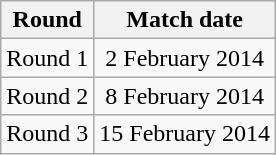<table class="wikitable" style="text-align:center">
<tr>
<th>Round</th>
<th>Match date</th>
</tr>
<tr>
<td>Round 1</td>
<td>2 February 2014</td>
</tr>
<tr>
<td>Round 2</td>
<td>8 February 2014</td>
</tr>
<tr>
<td>Round 3</td>
<td>15 February 2014</td>
</tr>
</table>
